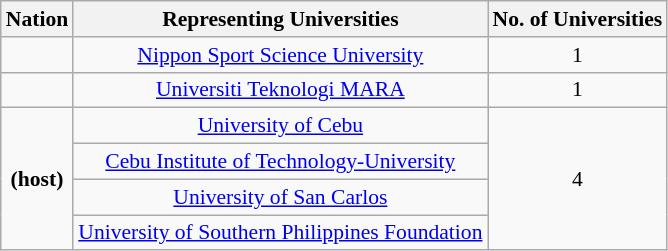<table class="wikitable" style="text-align:center; font-size:90%;">
<tr>
<th>Nation</th>
<th>Representing Universities</th>
<th>No. of Universities</th>
</tr>
<tr>
<td></td>
<td><a href='#'>Nippon Sport Science University</a></td>
<td>1</td>
</tr>
<tr>
<td></td>
<td><a href='#'>Universiti Teknologi MARA</a></td>
<td>1</td>
</tr>
<tr>
<td rowspan=4>  <strong>(host)</strong></td>
<td><a href='#'>University of Cebu</a></td>
<td rowspan=4>4</td>
</tr>
<tr>
<td><a href='#'>Cebu Institute of Technology-University</a></td>
</tr>
<tr>
<td><a href='#'>University of San Carlos</a></td>
</tr>
<tr>
<td><a href='#'>University of Southern Philippines Foundation</a></td>
</tr>
</table>
